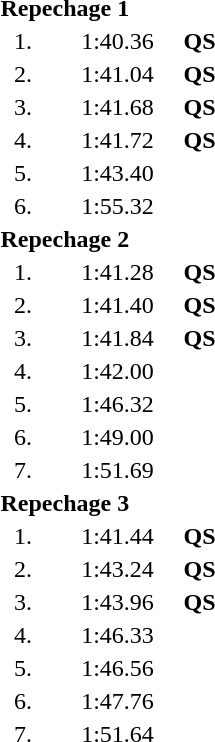<table style="text-align:center">
<tr>
<td colspan=4 align=left><strong>Repechage 1</strong></td>
</tr>
<tr>
<td width=30>1.</td>
<td align=left></td>
<td width=80>1:40.36</td>
<td><strong>QS</strong></td>
</tr>
<tr>
<td>2.</td>
<td align=left></td>
<td>1:41.04</td>
<td><strong>QS</strong></td>
</tr>
<tr>
<td>3.</td>
<td align=left></td>
<td>1:41.68</td>
<td><strong>QS</strong></td>
</tr>
<tr>
<td>4.</td>
<td align=left></td>
<td>1:41.72</td>
<td><strong>QS</strong></td>
</tr>
<tr>
<td>5.</td>
<td align=left></td>
<td>1:43.40</td>
<td></td>
</tr>
<tr>
<td>6.</td>
<td align=left></td>
<td>1:55.32</td>
<td></td>
</tr>
<tr>
<td colspan=4 align=left><strong>Repechage 2</strong></td>
</tr>
<tr>
<td>1.</td>
<td align=left></td>
<td>1:41.28</td>
<td><strong>QS</strong></td>
</tr>
<tr>
<td>2.</td>
<td align=left></td>
<td>1:41.40</td>
<td><strong>QS</strong></td>
</tr>
<tr>
<td>3.</td>
<td align=left></td>
<td>1:41.84</td>
<td><strong>QS</strong></td>
</tr>
<tr>
<td>4.</td>
<td align=left></td>
<td>1:42.00</td>
<td></td>
</tr>
<tr>
<td>5.</td>
<td align=left></td>
<td>1:46.32</td>
<td></td>
</tr>
<tr>
<td>6.</td>
<td align=left></td>
<td>1:49.00</td>
<td></td>
</tr>
<tr>
<td>7.</td>
<td align=left></td>
<td>1:51.69</td>
<td></td>
</tr>
<tr>
<td colspan=4 align=left><strong>Repechage 3</strong></td>
</tr>
<tr>
<td>1.</td>
<td align=left></td>
<td>1:41.44</td>
<td><strong>QS</strong></td>
</tr>
<tr>
<td>2.</td>
<td align=left></td>
<td>1:43.24</td>
<td><strong>QS</strong></td>
</tr>
<tr>
<td>3.</td>
<td align=left></td>
<td>1:43.96</td>
<td><strong>QS</strong></td>
</tr>
<tr>
<td>4.</td>
<td align=left></td>
<td>1:46.33</td>
<td></td>
</tr>
<tr>
<td>5.</td>
<td align=left></td>
<td>1:46.56</td>
<td></td>
</tr>
<tr>
<td>6.</td>
<td align=left></td>
<td>1:47.76</td>
<td></td>
</tr>
<tr>
<td>7.</td>
<td align=left></td>
<td>1:51.64</td>
<td></td>
</tr>
</table>
